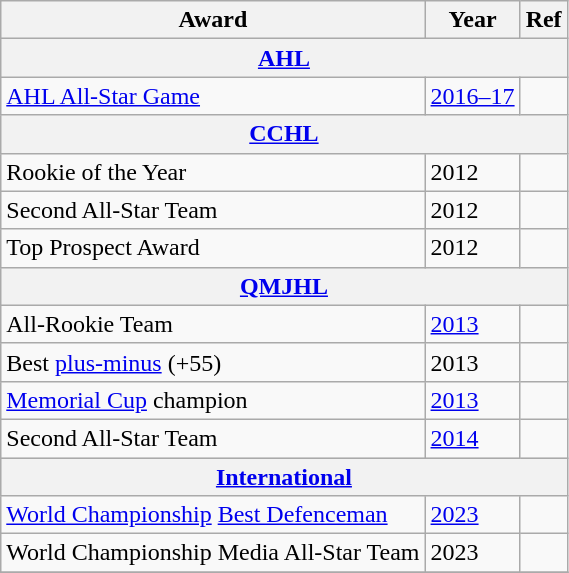<table class="wikitable">
<tr>
<th>Award</th>
<th>Year</th>
<th>Ref</th>
</tr>
<tr>
<th colspan="3"><a href='#'>AHL</a></th>
</tr>
<tr>
<td><a href='#'>AHL All-Star Game</a></td>
<td><a href='#'>2016–17</a></td>
<td></td>
</tr>
<tr>
<th colspan="3"><a href='#'>CCHL</a></th>
</tr>
<tr>
<td>Rookie of the Year</td>
<td>2012</td>
<td></td>
</tr>
<tr>
<td>Second All-Star Team</td>
<td>2012</td>
<td></td>
</tr>
<tr>
<td>Top Prospect Award</td>
<td>2012</td>
<td></td>
</tr>
<tr>
<th colspan="3"><a href='#'>QMJHL</a></th>
</tr>
<tr>
<td>All-Rookie Team</td>
<td><a href='#'>2013</a></td>
<td></td>
</tr>
<tr>
<td>Best <a href='#'>plus-minus</a> (+55)</td>
<td>2013</td>
<td></td>
</tr>
<tr>
<td><a href='#'>Memorial Cup</a> champion</td>
<td><a href='#'>2013</a></td>
<td></td>
</tr>
<tr>
<td>Second All-Star Team</td>
<td><a href='#'>2014</a></td>
<td></td>
</tr>
<tr ALIGN="center" bgcolor="#e0e0e0">
<th colspan="4"><a href='#'>International</a></th>
</tr>
<tr>
<td><a href='#'>World Championship</a> <a href='#'>Best Defenceman</a></td>
<td><a href='#'>2023</a></td>
<td></td>
</tr>
<tr>
<td>World Championship Media All-Star Team</td>
<td>2023</td>
<td></td>
</tr>
<tr>
</tr>
</table>
